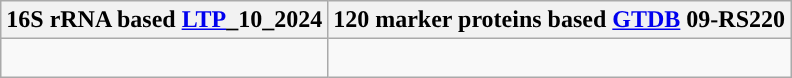<table class="wikitable">
<tr>
<th colspan=1>16S rRNA based <a href='#'>LTP</a>_10_2024</th>
<th colspan=1>120 marker proteins based <a href='#'>GTDB</a> 09-RS220</th>
</tr>
<tr>
<td style="vertical-align:top"><br></td>
<td><br></td>
</tr>
</table>
